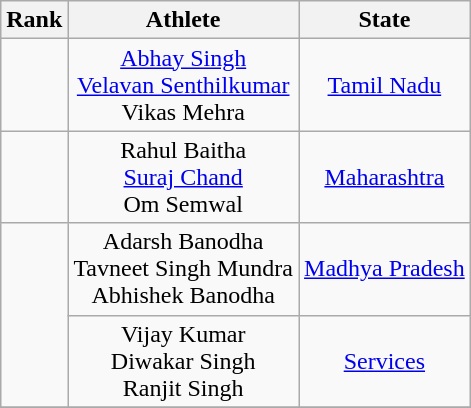<table class="wikitable sortable" style="text-align:center">
<tr>
<th>Rank</th>
<th>Athlete</th>
<th>State</th>
</tr>
<tr>
<td></td>
<td><a href='#'>Abhay Singh</a><br> <a href='#'>Velavan Senthilkumar</a><br>Vikas Mehra</td>
<td> <a href='#'>Tamil Nadu</a></td>
</tr>
<tr>
<td></td>
<td>Rahul Baitha<br><a href='#'>Suraj Chand</a><br>Om Semwal</td>
<td> <a href='#'>Maharashtra</a></td>
</tr>
<tr>
<td rowspan=2></td>
<td>Adarsh Banodha<br>Tavneet Singh Mundra<br>Abhishek Banodha</td>
<td> <a href='#'>Madhya Pradesh</a></td>
</tr>
<tr>
<td>Vijay Kumar<br>Diwakar Singh<br>Ranjit Singh</td>
<td> <a href='#'>Services</a></td>
</tr>
<tr>
</tr>
</table>
